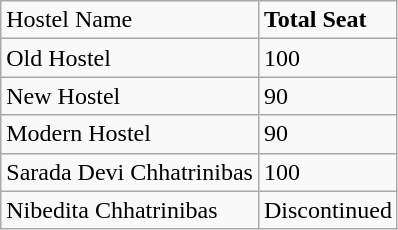<table class="wikitable">
<tr>
<td>Hostel Name</td>
<td><strong>Total Seat</strong></td>
</tr>
<tr>
<td>Old Hostel</td>
<td>100</td>
</tr>
<tr>
<td>New Hostel</td>
<td>90</td>
</tr>
<tr>
<td>Modern Hostel</td>
<td>90</td>
</tr>
<tr>
<td>Sarada Devi Chhatrinibas</td>
<td>100</td>
</tr>
<tr>
<td>Nibedita Chhatrinibas</td>
<td>Discontinued</td>
</tr>
</table>
